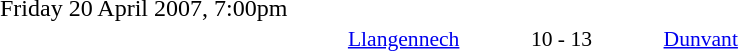<table style="width:70%;" cellspacing="1">
<tr>
<th width=35%></th>
<th width=15%></th>
<th></th>
</tr>
<tr>
<td>Friday 20 April 2007, 7:00pm</td>
</tr>
<tr style=font-size:90%>
<td align=right><a href='#'>Llangennech</a></td>
<td align=center>10 - 13</td>
<td><a href='#'>Dunvant</a></td>
</tr>
</table>
